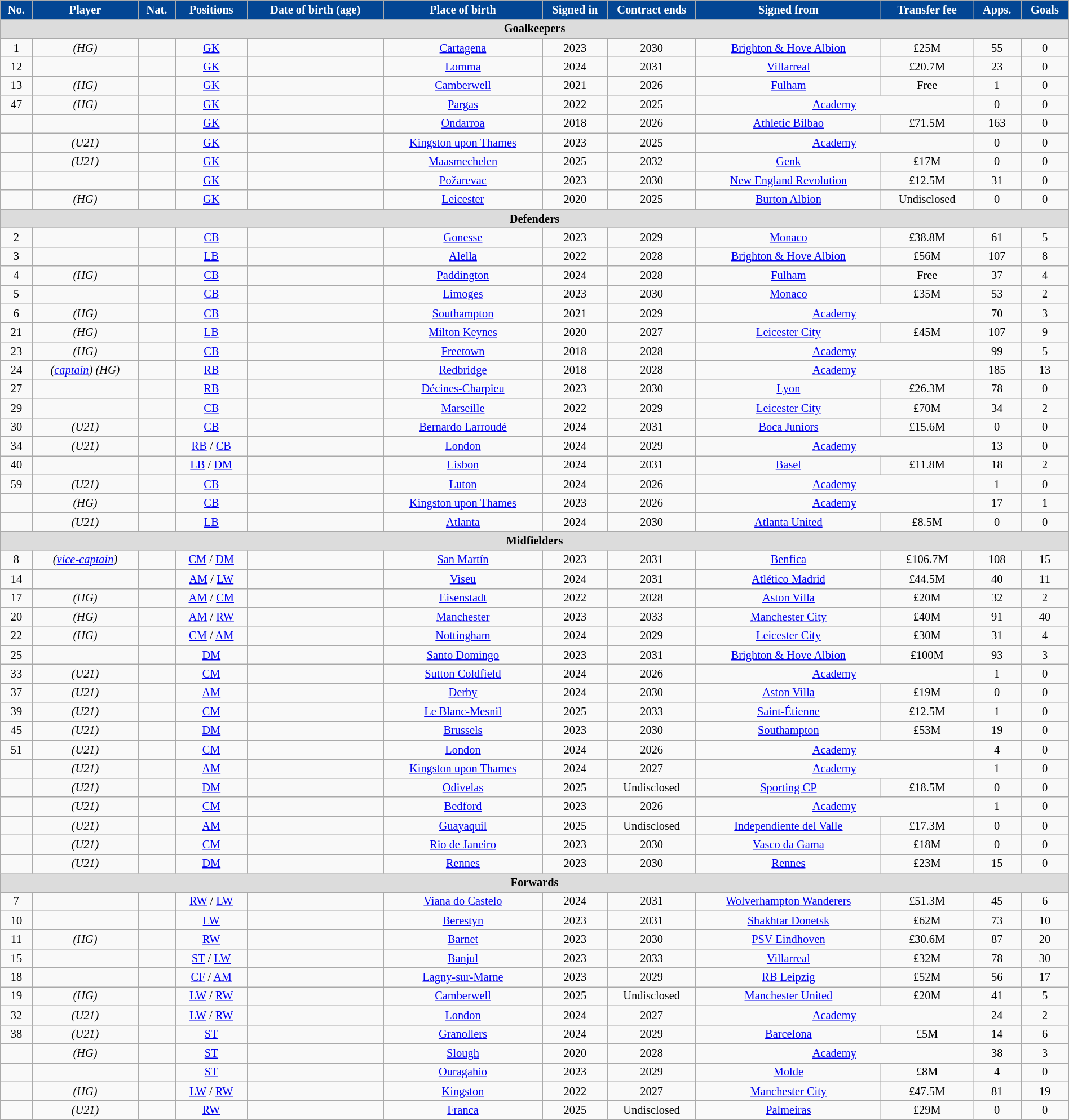<table class="wikitable sortable" style="text-align:center; font-size:85%; width:100%">
<tr>
<th style="background:#034694; color:white; text-align:center;">No.</th>
<th style="background:#034694; color:white; text-align:center;">Player</th>
<th style="background:#034694; color:white; text-align:center;">Nat.</th>
<th style="background:#034694; color:white; text-align:center;">Positions</th>
<th style="background:#034694; color:white; text-align:center;">Date of birth (age)</th>
<th style="background:#034694; color:white; text-align:center;">Place of birth</th>
<th style="background:#034694; color:white; text-align:center; max-width:3.5em">Signed in</th>
<th style="background:#034694; color:white; text-align:center; max-width:4em">Contract ends</th>
<th style="background:#034694; color:white; text-align:center;">Signed from</th>
<th style="background:#034694; color:white; text-align:center; max-width:6em">Transfer fee</th>
<th style="background:#034694; color:white; text-align:center;">Apps.</th>
<th style="background:#034694; color:white; text-align:center;">Goals</th>
</tr>
<tr>
<th colspan=12 style="background:#dcdcdc; text-align:center;">Goalkeepers</th>
</tr>
<tr>
<td>1</td>
<td> <em>(HG)</em></td>
<td></td>
<td><a href='#'>GK</a></td>
<td></td>
<td> <a href='#'>Cartagena</a></td>
<td>2023</td>
<td>2030</td>
<td> <a href='#'>Brighton & Hove Albion</a></td>
<td>£25M</td>
<td>55</td>
<td>0</td>
</tr>
<tr>
<td>12</td>
<td></td>
<td></td>
<td><a href='#'>GK</a></td>
<td></td>
<td> <a href='#'>Lomma</a></td>
<td>2024</td>
<td>2031</td>
<td> <a href='#'>Villarreal</a></td>
<td>£20.7M</td>
<td>23</td>
<td>0</td>
</tr>
<tr>
<td>13</td>
<td> <em>(HG)</em></td>
<td></td>
<td><a href='#'>GK</a></td>
<td></td>
<td> <a href='#'>Camberwell</a></td>
<td>2021</td>
<td>2026</td>
<td> <a href='#'>Fulham</a></td>
<td>Free</td>
<td>1</td>
<td>0</td>
</tr>
<tr>
<td>47</td>
<td> <em>(HG)</em></td>
<td></td>
<td><a href='#'>GK</a></td>
<td></td>
<td> <a href='#'>Pargas</a></td>
<td>2022</td>
<td>2025</td>
<td colspan=2><a href='#'>Academy</a></td>
<td>0</td>
<td>0</td>
</tr>
<tr>
<td></td>
<td></td>
<td></td>
<td><a href='#'>GK</a></td>
<td></td>
<td> <a href='#'>Ondarroa</a></td>
<td>2018</td>
<td>2026</td>
<td> <a href='#'>Athletic Bilbao</a></td>
<td>£71.5M</td>
<td>163</td>
<td>0</td>
</tr>
<tr>
<td></td>
<td> <em>(U21)</em></td>
<td></td>
<td><a href='#'>GK</a></td>
<td></td>
<td> <a href='#'>Kingston upon Thames</a></td>
<td>2023</td>
<td>2025</td>
<td colspan=2><a href='#'>Academy</a></td>
<td>0</td>
<td>0</td>
</tr>
<tr>
<td></td>
<td> <em>(U21)</em></td>
<td></td>
<td><a href='#'>GK</a></td>
<td></td>
<td> <a href='#'>Maasmechelen</a></td>
<td>2025</td>
<td>2032</td>
<td> <a href='#'>Genk</a></td>
<td>£17M</td>
<td>0</td>
<td>0</td>
</tr>
<tr>
<td></td>
<td></td>
<td></td>
<td><a href='#'>GK</a></td>
<td></td>
<td> <a href='#'>Požarevac</a></td>
<td>2023</td>
<td>2030</td>
<td> <a href='#'>New England Revolution</a></td>
<td>£12.5M</td>
<td>31</td>
<td>0</td>
</tr>
<tr>
<td></td>
<td> <em>(HG)</em></td>
<td></td>
<td><a href='#'>GK</a></td>
<td></td>
<td> <a href='#'>Leicester</a></td>
<td>2020</td>
<td>2025</td>
<td> <a href='#'>Burton Albion</a></td>
<td>Undisclosed</td>
<td>0</td>
<td>0</td>
</tr>
<tr>
<th colspan=12 style="background:#dcdcdc; text-align:center;">Defenders</th>
</tr>
<tr>
<td>2</td>
<td></td>
<td></td>
<td><a href='#'>CB</a></td>
<td></td>
<td> <a href='#'>Gonesse</a></td>
<td>2023</td>
<td>2029</td>
<td> <a href='#'>Monaco</a></td>
<td>£38.8M</td>
<td>61</td>
<td>5</td>
</tr>
<tr>
<td>3</td>
<td></td>
<td></td>
<td><a href='#'>LB</a></td>
<td></td>
<td> <a href='#'>Alella</a></td>
<td>2022</td>
<td>2028</td>
<td> <a href='#'>Brighton & Hove Albion</a></td>
<td>£56M</td>
<td>107</td>
<td>8</td>
</tr>
<tr>
<td>4</td>
<td> <em>(HG)</em></td>
<td></td>
<td><a href='#'>CB</a></td>
<td></td>
<td> <a href='#'>Paddington</a></td>
<td>2024</td>
<td>2028</td>
<td> <a href='#'>Fulham</a></td>
<td>Free</td>
<td>37</td>
<td>4</td>
</tr>
<tr>
<td>5</td>
<td></td>
<td></td>
<td><a href='#'>CB</a></td>
<td></td>
<td> <a href='#'>Limoges</a></td>
<td>2023</td>
<td>2030</td>
<td> <a href='#'>Monaco</a></td>
<td>£35M</td>
<td>53</td>
<td>2</td>
</tr>
<tr>
<td>6</td>
<td> <em>(HG)</em></td>
<td></td>
<td><a href='#'>CB</a></td>
<td></td>
<td> <a href='#'>Southampton</a></td>
<td>2021</td>
<td>2029</td>
<td colspan=2><a href='#'>Academy</a></td>
<td>70</td>
<td>3</td>
</tr>
<tr>
<td>21</td>
<td> <em>(HG)</em></td>
<td></td>
<td><a href='#'>LB</a></td>
<td></td>
<td> <a href='#'>Milton Keynes</a></td>
<td>2020</td>
<td>2027</td>
<td> <a href='#'>Leicester City</a></td>
<td>£45M</td>
<td>107</td>
<td>9</td>
</tr>
<tr>
<td>23</td>
<td> <em>(HG)</em></td>
<td></td>
<td><a href='#'>CB</a></td>
<td></td>
<td> <a href='#'>Freetown</a></td>
<td>2018</td>
<td>2028</td>
<td colspan=2><a href='#'>Academy</a></td>
<td>99</td>
<td>5</td>
</tr>
<tr>
<td>24</td>
<td> <em>(<a href='#'>captain</a>)</em> <em>(HG)</em></td>
<td></td>
<td><a href='#'>RB</a></td>
<td></td>
<td> <a href='#'>Redbridge</a></td>
<td>2018</td>
<td>2028</td>
<td colspan=2><a href='#'>Academy</a></td>
<td>185</td>
<td>13</td>
</tr>
<tr>
<td>27</td>
<td></td>
<td></td>
<td><a href='#'>RB</a></td>
<td></td>
<td> <a href='#'>Décines-Charpieu</a></td>
<td>2023</td>
<td>2030</td>
<td> <a href='#'>Lyon</a></td>
<td>£26.3M</td>
<td>78</td>
<td>0</td>
</tr>
<tr>
<td>29</td>
<td></td>
<td></td>
<td><a href='#'>CB</a></td>
<td></td>
<td> <a href='#'>Marseille</a></td>
<td>2022</td>
<td>2029</td>
<td> <a href='#'>Leicester City</a></td>
<td>£70M</td>
<td>34</td>
<td>2</td>
</tr>
<tr>
<td>30</td>
<td> <em>(U21)</em></td>
<td></td>
<td><a href='#'>CB</a></td>
<td></td>
<td> <a href='#'>Bernardo Larroudé</a></td>
<td>2024</td>
<td>2031</td>
<td> <a href='#'>Boca Juniors</a></td>
<td>£15.6M</td>
<td>0</td>
<td>0</td>
</tr>
<tr>
<td>34</td>
<td> <em>(U21)</em></td>
<td></td>
<td><a href='#'>RB</a> / <a href='#'>CB</a></td>
<td></td>
<td> <a href='#'>London</a></td>
<td>2024</td>
<td>2029</td>
<td colspan=2><a href='#'>Academy</a></td>
<td>13</td>
<td>0</td>
</tr>
<tr>
<td>40</td>
<td></td>
<td></td>
<td><a href='#'>LB</a> / <a href='#'>DM</a></td>
<td></td>
<td> <a href='#'>Lisbon</a></td>
<td>2024</td>
<td>2031</td>
<td> <a href='#'>Basel</a></td>
<td>£11.8M</td>
<td>18</td>
<td>2</td>
</tr>
<tr>
<td>59</td>
<td> <em>(U21)</em></td>
<td></td>
<td><a href='#'>CB</a></td>
<td></td>
<td> <a href='#'>Luton</a></td>
<td>2024</td>
<td>2026</td>
<td colspan=2><a href='#'>Academy</a></td>
<td>1</td>
<td>0</td>
</tr>
<tr>
<td></td>
<td> <em>(HG)</em></td>
<td></td>
<td><a href='#'>CB</a></td>
<td></td>
<td> <a href='#'>Kingston upon Thames</a></td>
<td>2023</td>
<td>2026</td>
<td colspan=2><a href='#'>Academy</a></td>
<td>17</td>
<td>1</td>
</tr>
<tr>
<td></td>
<td> <em>(U21)</em></td>
<td></td>
<td><a href='#'>LB</a></td>
<td></td>
<td> <a href='#'>Atlanta</a></td>
<td>2024</td>
<td>2030</td>
<td> <a href='#'>Atlanta United</a></td>
<td>£8.5M</td>
<td>0</td>
<td>0</td>
</tr>
<tr>
<th colspan=12 style="background:#dcdcdc; text-align:center;">Midfielders</th>
</tr>
<tr>
<td>8</td>
<td> <em>(<a href='#'>vice-captain</a>)</em></td>
<td></td>
<td><a href='#'>CM</a> / <a href='#'>DM</a></td>
<td></td>
<td> <a href='#'>San Martín</a></td>
<td>2023</td>
<td>2031</td>
<td> <a href='#'>Benfica</a></td>
<td>£106.7M</td>
<td>108</td>
<td>15</td>
</tr>
<tr>
<td>14</td>
<td></td>
<td></td>
<td><a href='#'>AM</a> / <a href='#'>LW</a></td>
<td></td>
<td> <a href='#'>Viseu</a></td>
<td>2024</td>
<td>2031</td>
<td> <a href='#'>Atlético Madrid</a></td>
<td>£44.5M</td>
<td>40</td>
<td>11</td>
</tr>
<tr>
<td>17</td>
<td> <em>(HG)</em></td>
<td></td>
<td><a href='#'>AM</a> / <a href='#'>CM</a></td>
<td></td>
<td> <a href='#'>Eisenstadt</a></td>
<td>2022</td>
<td>2028</td>
<td> <a href='#'>Aston Villa</a></td>
<td>£20M</td>
<td>32</td>
<td>2</td>
</tr>
<tr>
<td>20</td>
<td> <em>(HG)</em></td>
<td></td>
<td><a href='#'>AM</a> / <a href='#'>RW</a></td>
<td></td>
<td> <a href='#'>Manchester</a></td>
<td>2023</td>
<td>2033</td>
<td> <a href='#'>Manchester City</a></td>
<td>£40M</td>
<td>91</td>
<td>40</td>
</tr>
<tr>
<td>22</td>
<td> <em>(HG)</em></td>
<td></td>
<td><a href='#'>CM</a> / <a href='#'>AM</a></td>
<td></td>
<td> <a href='#'>Nottingham</a></td>
<td>2024</td>
<td>2029</td>
<td> <a href='#'>Leicester City</a></td>
<td>£30M</td>
<td>31</td>
<td>4</td>
</tr>
<tr>
<td>25</td>
<td></td>
<td></td>
<td><a href='#'>DM</a></td>
<td></td>
<td> <a href='#'>Santo Domingo</a></td>
<td>2023</td>
<td>2031</td>
<td> <a href='#'>Brighton & Hove Albion</a></td>
<td>£100M</td>
<td>93</td>
<td>3</td>
</tr>
<tr>
<td>33</td>
<td> <em>(U21)</em></td>
<td></td>
<td><a href='#'>CM</a></td>
<td></td>
<td> <a href='#'>Sutton Coldfield</a></td>
<td>2024</td>
<td>2026</td>
<td colspan=2><a href='#'>Academy</a></td>
<td>1</td>
<td>0</td>
</tr>
<tr>
<td>37</td>
<td> <em>(U21)</em></td>
<td></td>
<td><a href='#'>AM</a></td>
<td></td>
<td> <a href='#'>Derby</a></td>
<td>2024</td>
<td>2030</td>
<td> <a href='#'>Aston Villa</a></td>
<td>£19M</td>
<td>0</td>
<td>0</td>
</tr>
<tr>
<td>39</td>
<td> <em>(U21)</em></td>
<td></td>
<td><a href='#'>CM</a></td>
<td></td>
<td> <a href='#'>Le Blanc-Mesnil</a></td>
<td>2025</td>
<td>2033</td>
<td> <a href='#'>Saint-Étienne</a></td>
<td>£12.5M</td>
<td>1</td>
<td>0</td>
</tr>
<tr>
<td>45</td>
<td> <em>(U21)</em></td>
<td></td>
<td><a href='#'>DM</a></td>
<td></td>
<td> <a href='#'>Brussels</a></td>
<td>2023</td>
<td>2030</td>
<td> <a href='#'>Southampton</a></td>
<td>£53M</td>
<td>19</td>
<td>0</td>
</tr>
<tr>
<td>51</td>
<td> <em>(U21)</em></td>
<td></td>
<td><a href='#'>CM</a></td>
<td></td>
<td> <a href='#'>London</a></td>
<td>2024</td>
<td>2026</td>
<td colspan=2><a href='#'>Academy</a></td>
<td>4</td>
<td>0</td>
</tr>
<tr>
<td></td>
<td> <em>(U21)</em></td>
<td></td>
<td><a href='#'>AM</a></td>
<td></td>
<td> <a href='#'>Kingston upon Thames</a></td>
<td>2024</td>
<td>2027</td>
<td colspan=2><a href='#'>Academy</a></td>
<td>1</td>
<td>0</td>
</tr>
<tr>
<td></td>
<td> <em>(U21)</em></td>
<td></td>
<td><a href='#'>DM</a></td>
<td></td>
<td> <a href='#'>Odivelas</a></td>
<td>2025</td>
<td>Undisclosed</td>
<td> <a href='#'>Sporting CP</a></td>
<td>£18.5M</td>
<td>0</td>
<td>0</td>
</tr>
<tr>
<td></td>
<td> <em>(U21)</em></td>
<td></td>
<td><a href='#'>CM</a></td>
<td></td>
<td> <a href='#'>Bedford</a></td>
<td>2023</td>
<td>2026</td>
<td colspan=2><a href='#'>Academy</a></td>
<td>1</td>
<td>0</td>
</tr>
<tr>
<td></td>
<td> <em>(U21)</em></td>
<td></td>
<td><a href='#'>AM</a></td>
<td></td>
<td> <a href='#'>Guayaquil</a></td>
<td>2025</td>
<td>Undisclosed</td>
<td> <a href='#'>Independiente del Valle</a></td>
<td>£17.3M</td>
<td>0</td>
<td>0</td>
</tr>
<tr>
<td></td>
<td> <em>(U21)</em></td>
<td></td>
<td><a href='#'>CM</a></td>
<td></td>
<td> <a href='#'>Rio de Janeiro</a></td>
<td>2023</td>
<td>2030</td>
<td> <a href='#'>Vasco da Gama</a></td>
<td>£18M</td>
<td>0</td>
<td>0</td>
</tr>
<tr>
<td></td>
<td> <em>(U21)</em></td>
<td></td>
<td><a href='#'>DM</a></td>
<td></td>
<td> <a href='#'>Rennes</a></td>
<td>2023</td>
<td>2030</td>
<td> <a href='#'>Rennes</a></td>
<td>£23M</td>
<td>15</td>
<td>0</td>
</tr>
<tr>
<th colspan=12 style="background:#dcdcdc; text-align:center;">Forwards</th>
</tr>
<tr>
<td>7</td>
<td></td>
<td></td>
<td><a href='#'>RW</a> / <a href='#'>LW</a></td>
<td></td>
<td> <a href='#'>Viana do Castelo</a></td>
<td>2024</td>
<td>2031</td>
<td> <a href='#'>Wolverhampton Wanderers</a></td>
<td>£51.3M</td>
<td>45</td>
<td>6</td>
</tr>
<tr>
<td>10</td>
<td></td>
<td></td>
<td><a href='#'>LW</a></td>
<td></td>
<td> <a href='#'>Berestyn</a></td>
<td>2023</td>
<td>2031</td>
<td> <a href='#'>Shakhtar Donetsk</a></td>
<td>£62M</td>
<td>73</td>
<td>10</td>
</tr>
<tr>
<td>11</td>
<td> <em>(HG)</em></td>
<td></td>
<td><a href='#'>RW</a></td>
<td></td>
<td> <a href='#'>Barnet</a></td>
<td>2023</td>
<td>2030</td>
<td> <a href='#'>PSV Eindhoven</a></td>
<td>£30.6M</td>
<td>87</td>
<td>20</td>
</tr>
<tr>
<td>15</td>
<td></td>
<td></td>
<td><a href='#'>ST</a> / <a href='#'>LW</a></td>
<td></td>
<td> <a href='#'>Banjul</a></td>
<td>2023</td>
<td>2033</td>
<td> <a href='#'>Villarreal</a></td>
<td>£32M</td>
<td>78</td>
<td>30</td>
</tr>
<tr>
<td>18</td>
<td></td>
<td></td>
<td><a href='#'>CF</a> / <a href='#'>AM</a></td>
<td></td>
<td> <a href='#'>Lagny-sur-Marne</a></td>
<td>2023</td>
<td>2029</td>
<td> <a href='#'>RB Leipzig</a></td>
<td>£52M</td>
<td>56</td>
<td>17</td>
</tr>
<tr>
<td>19</td>
<td> <em>(HG)</em></td>
<td></td>
<td><a href='#'>LW</a> / <a href='#'>RW</a></td>
<td></td>
<td> <a href='#'>Camberwell</a></td>
<td>2025</td>
<td>Undisclosed</td>
<td> <a href='#'>Manchester United</a></td>
<td>£20M</td>
<td>41</td>
<td>5</td>
</tr>
<tr>
<td>32</td>
<td> <em>(U21)</em></td>
<td></td>
<td><a href='#'>LW</a> / <a href='#'>RW</a></td>
<td></td>
<td> <a href='#'>London</a></td>
<td>2024</td>
<td>2027</td>
<td colspan=2><a href='#'>Academy</a></td>
<td>24</td>
<td>2</td>
</tr>
<tr>
<td>38</td>
<td> <em>(U21)</em></td>
<td></td>
<td><a href='#'>ST</a></td>
<td></td>
<td> <a href='#'>Granollers</a></td>
<td>2024</td>
<td>2029</td>
<td> <a href='#'>Barcelona</a></td>
<td>£5M</td>
<td>14</td>
<td>6</td>
</tr>
<tr>
<td></td>
<td> <em>(HG)</em></td>
<td></td>
<td><a href='#'>ST</a></td>
<td></td>
<td> <a href='#'>Slough</a></td>
<td>2020</td>
<td>2028</td>
<td colspan=2><a href='#'>Academy</a></td>
<td>38</td>
<td>3</td>
</tr>
<tr>
<td></td>
<td></td>
<td></td>
<td><a href='#'>ST</a></td>
<td></td>
<td> <a href='#'>Ouragahio</a></td>
<td>2023</td>
<td>2029</td>
<td> <a href='#'>Molde</a></td>
<td>£8M</td>
<td>4</td>
<td>0</td>
</tr>
<tr>
<td></td>
<td> <em>(HG)</em></td>
<td></td>
<td><a href='#'>LW</a> / <a href='#'>RW</a></td>
<td></td>
<td> <a href='#'>Kingston</a></td>
<td>2022</td>
<td>2027</td>
<td> <a href='#'>Manchester City</a></td>
<td>£47.5M</td>
<td>81</td>
<td>19</td>
</tr>
<tr>
<td></td>
<td> <em>(U21)</em></td>
<td></td>
<td><a href='#'>RW</a></td>
<td></td>
<td> <a href='#'>Franca</a></td>
<td>2025</td>
<td>Undisclosed</td>
<td> <a href='#'>Palmeiras</a></td>
<td>£29M</td>
<td>0</td>
<td>0</td>
</tr>
</table>
